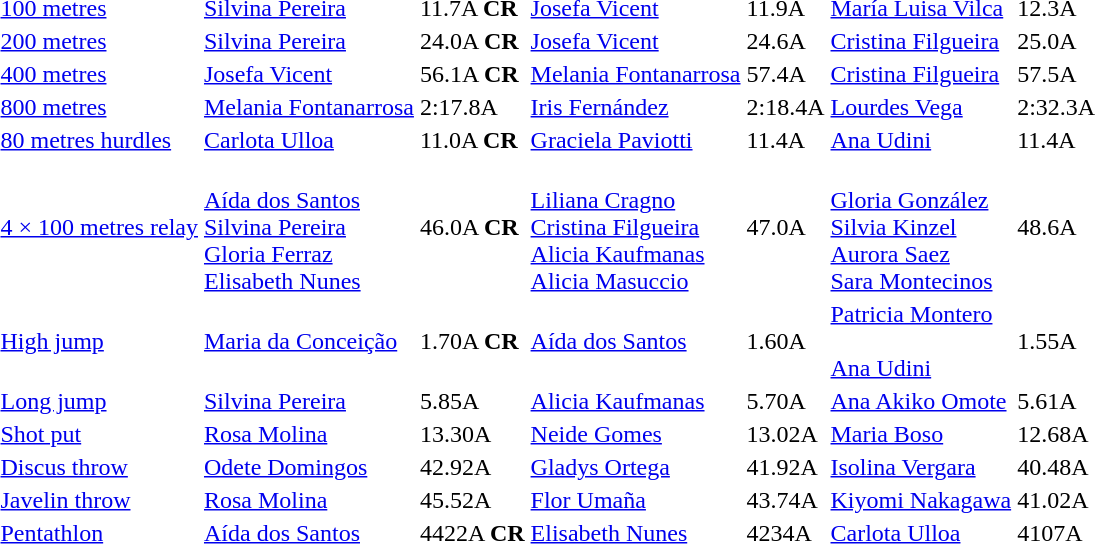<table>
<tr>
<td><a href='#'>100 metres</a></td>
<td><a href='#'>Silvina Pereira</a><br> </td>
<td>11.7A <strong>CR</strong></td>
<td><a href='#'>Josefa Vicent</a><br> </td>
<td>11.9A</td>
<td><a href='#'>María Luisa Vilca</a><br> </td>
<td>12.3A</td>
</tr>
<tr>
<td><a href='#'>200 metres</a></td>
<td><a href='#'>Silvina Pereira</a><br> </td>
<td>24.0A <strong>CR</strong></td>
<td><a href='#'>Josefa Vicent</a><br> </td>
<td>24.6A</td>
<td><a href='#'>Cristina Filgueira</a><br> </td>
<td>25.0A</td>
</tr>
<tr>
<td><a href='#'>400 metres</a></td>
<td><a href='#'>Josefa Vicent</a><br> </td>
<td>56.1A <strong>CR</strong></td>
<td><a href='#'>Melania Fontanarrosa</a><br> </td>
<td>57.4A</td>
<td><a href='#'>Cristina Filgueira</a><br> </td>
<td>57.5A</td>
</tr>
<tr>
<td><a href='#'>800 metres</a></td>
<td><a href='#'>Melania Fontanarrosa</a><br> </td>
<td>2:17.8A</td>
<td><a href='#'>Iris Fernández</a><br> </td>
<td>2:18.4A</td>
<td><a href='#'>Lourdes Vega</a><br> </td>
<td>2:32.3A</td>
</tr>
<tr>
<td><a href='#'>80 metres hurdles</a></td>
<td><a href='#'>Carlota Ulloa</a><br> </td>
<td>11.0A <strong>CR</strong></td>
<td><a href='#'>Graciela Paviotti</a><br> </td>
<td>11.4A</td>
<td><a href='#'>Ana Udini</a><br> </td>
<td>11.4A</td>
</tr>
<tr>
<td><a href='#'>4 × 100 metres relay</a></td>
<td><br><a href='#'>Aída dos Santos</a><br><a href='#'>Silvina Pereira</a><br><a href='#'>Gloria Ferraz</a><br><a href='#'>Elisabeth Nunes</a></td>
<td>46.0A <strong>CR</strong></td>
<td><br><a href='#'>Liliana Cragno</a><br><a href='#'>Cristina Filgueira</a><br><a href='#'>Alicia Kaufmanas</a><br><a href='#'>Alicia Masuccio</a></td>
<td>47.0A</td>
<td><br><a href='#'>Gloria González</a><br><a href='#'>Silvia Kinzel</a><br><a href='#'>Aurora Saez</a><br><a href='#'>Sara Montecinos</a></td>
<td>48.6A</td>
</tr>
<tr>
<td><a href='#'>High jump</a></td>
<td><a href='#'>Maria da Conceição</a><br> </td>
<td>1.70A <strong>CR</strong></td>
<td><a href='#'>Aída dos Santos</a><br> </td>
<td>1.60A</td>
<td><a href='#'>Patricia Montero</a> <br> <br> <a href='#'>Ana Udini</a><br> </td>
<td>1.55A</td>
</tr>
<tr>
<td><a href='#'>Long jump</a></td>
<td><a href='#'>Silvina Pereira</a><br> </td>
<td>5.85A</td>
<td><a href='#'>Alicia Kaufmanas</a><br> </td>
<td>5.70A</td>
<td><a href='#'>Ana Akiko Omote</a><br> </td>
<td>5.61A</td>
</tr>
<tr>
<td><a href='#'>Shot put</a></td>
<td><a href='#'>Rosa Molina</a><br> </td>
<td>13.30A</td>
<td><a href='#'>Neide Gomes</a><br> </td>
<td>13.02A</td>
<td><a href='#'>Maria Boso</a><br> </td>
<td>12.68A</td>
</tr>
<tr>
<td><a href='#'>Discus throw</a></td>
<td><a href='#'>Odete Domingos</a><br> </td>
<td>42.92A</td>
<td><a href='#'>Gladys Ortega</a><br> </td>
<td>41.92A</td>
<td><a href='#'>Isolina Vergara</a><br> </td>
<td>40.48A</td>
</tr>
<tr>
<td><a href='#'>Javelin throw</a></td>
<td><a href='#'>Rosa Molina</a><br> </td>
<td>45.52A</td>
<td><a href='#'>Flor Umaña</a><br> </td>
<td>43.74A</td>
<td><a href='#'>Kiyomi Nakagawa</a><br> </td>
<td>41.02A</td>
</tr>
<tr>
<td><a href='#'>Pentathlon</a></td>
<td><a href='#'>Aída dos Santos</a><br> </td>
<td>4422A <strong>CR</strong></td>
<td><a href='#'>Elisabeth Nunes</a><br> </td>
<td>4234A</td>
<td><a href='#'>Carlota Ulloa</a><br> </td>
<td>4107A</td>
</tr>
</table>
